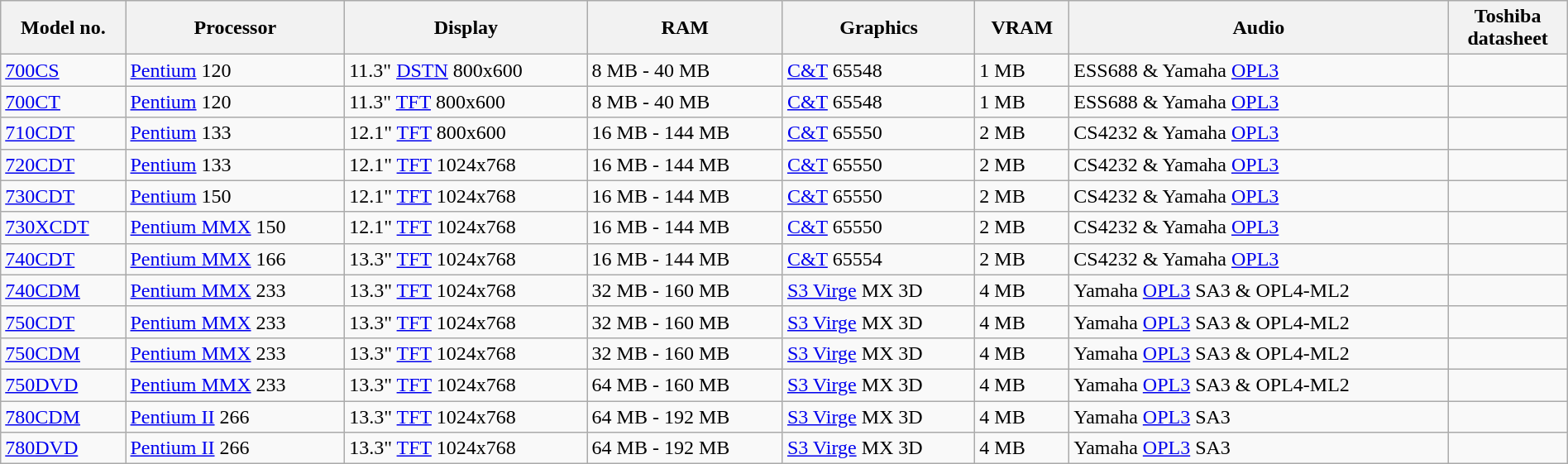<table class="wikitable sortable" style="width:100%;">
<tr>
<th>Model no.</th>
<th>Processor</th>
<th>Display</th>
<th>RAM</th>
<th>Graphics</th>
<th>VRAM</th>
<th>Audio</th>
<th>Toshiba<br>datasheet</th>
</tr>
<tr>
<td><a href='#'> 700CS</a></td>
<td><a href='#'>Pentium</a> 120</td>
<td>11.3" <a href='#'>DSTN</a> 800x600</td>
<td>8 MB - 40 MB</td>
<td><a href='#'> C&T</a> 65548</td>
<td>1 MB</td>
<td>ESS688 & Yamaha <a href='#'>OPL3</a></td>
<td></td>
</tr>
<tr>
<td><a href='#'> 700CT</a></td>
<td><a href='#'>Pentium</a> 120</td>
<td>11.3" <a href='#'>TFT</a> 800x600</td>
<td>8 MB - 40 MB</td>
<td><a href='#'> C&T</a> 65548</td>
<td>1 MB</td>
<td>ESS688 & Yamaha <a href='#'>OPL3</a></td>
<td></td>
</tr>
<tr>
<td><a href='#'> 710CDT</a></td>
<td><a href='#'>Pentium</a> 133</td>
<td>12.1" <a href='#'>TFT</a> 800x600</td>
<td>16 MB - 144 MB</td>
<td><a href='#'> C&T</a> 65550</td>
<td>2 MB</td>
<td>CS4232 & Yamaha <a href='#'>OPL3</a></td>
<td></td>
</tr>
<tr>
<td><a href='#'> 720CDT</a></td>
<td><a href='#'>Pentium</a> 133</td>
<td>12.1" <a href='#'>TFT</a> 1024x768</td>
<td>16 MB - 144 MB</td>
<td><a href='#'> C&T</a> 65550</td>
<td>2 MB</td>
<td>CS4232 & Yamaha <a href='#'>OPL3</a></td>
<td></td>
</tr>
<tr>
<td><a href='#'> 730CDT</a></td>
<td><a href='#'>Pentium</a> 150</td>
<td>12.1" <a href='#'>TFT</a> 1024x768</td>
<td>16 MB - 144 MB</td>
<td><a href='#'> C&T</a> 65550</td>
<td>2 MB</td>
<td>CS4232 & Yamaha <a href='#'>OPL3</a></td>
<td></td>
</tr>
<tr>
<td><a href='#'> 730XCDT</a></td>
<td><a href='#'>Pentium MMX</a> 150</td>
<td>12.1" <a href='#'>TFT</a> 1024x768</td>
<td>16 MB - 144 MB</td>
<td><a href='#'> C&T</a> 65550</td>
<td>2 MB</td>
<td>CS4232 & Yamaha <a href='#'>OPL3</a></td>
<td></td>
</tr>
<tr>
<td><a href='#'> 740CDT</a></td>
<td><a href='#'>Pentium MMX</a> 166</td>
<td>13.3" <a href='#'>TFT</a> 1024x768</td>
<td>16 MB - 144 MB</td>
<td><a href='#'> C&T</a> 65554</td>
<td>2 MB</td>
<td>CS4232 & Yamaha <a href='#'>OPL3</a></td>
<td></td>
</tr>
<tr>
<td><a href='#'> 740CDM</a></td>
<td><a href='#'>Pentium MMX</a> 233</td>
<td>13.3" <a href='#'>TFT</a> 1024x768</td>
<td>32 MB - 160 MB</td>
<td><a href='#'>S3 Virge</a> MX 3D</td>
<td>4 MB</td>
<td>Yamaha <a href='#'>OPL3</a> SA3 & OPL4-ML2</td>
<td></td>
</tr>
<tr>
<td><a href='#'> 750CDT</a></td>
<td><a href='#'>Pentium MMX</a> 233</td>
<td>13.3" <a href='#'>TFT</a> 1024x768</td>
<td>32 MB - 160 MB</td>
<td><a href='#'>S3 Virge</a> MX 3D</td>
<td>4 MB</td>
<td>Yamaha <a href='#'>OPL3</a> SA3 & OPL4-ML2</td>
<td></td>
</tr>
<tr>
<td><a href='#'> 750CDM</a></td>
<td><a href='#'>Pentium MMX</a> 233</td>
<td>13.3" <a href='#'>TFT</a> 1024x768</td>
<td>32 MB - 160 MB</td>
<td><a href='#'>S3 Virge</a> MX 3D</td>
<td>4 MB</td>
<td>Yamaha <a href='#'>OPL3</a> SA3 & OPL4-ML2</td>
<td></td>
</tr>
<tr>
<td><a href='#'> 750DVD</a></td>
<td><a href='#'>Pentium MMX</a> 233</td>
<td>13.3" <a href='#'>TFT</a> 1024x768</td>
<td>64 MB - 160 MB</td>
<td><a href='#'>S3 Virge</a> MX 3D</td>
<td>4 MB</td>
<td>Yamaha <a href='#'>OPL3</a> SA3 & OPL4-ML2</td>
<td></td>
</tr>
<tr>
<td><a href='#'> 780CDM</a></td>
<td><a href='#'>Pentium II</a> 266</td>
<td>13.3" <a href='#'>TFT</a> 1024x768</td>
<td>64 MB - 192 MB</td>
<td><a href='#'>S3 Virge</a> MX 3D</td>
<td>4 MB</td>
<td>Yamaha <a href='#'>OPL3</a> SA3</td>
<td></td>
</tr>
<tr>
<td><a href='#'> 780DVD</a></td>
<td><a href='#'>Pentium II</a> 266</td>
<td>13.3" <a href='#'>TFT</a> 1024x768</td>
<td>64 MB - 192 MB</td>
<td><a href='#'>S3 Virge</a> MX 3D</td>
<td>4 MB</td>
<td>Yamaha <a href='#'>OPL3</a> SA3</td>
<td></td>
</tr>
</table>
